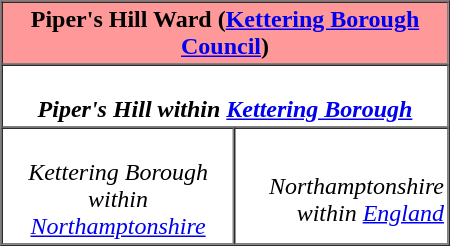<table border=1 cellpadding="2" cellspacing="0" align="right" width=300>
<tr>
<th colspan=2 align=center bgcolor="#ff9999"><strong>Piper's Hill</strong> Ward (<a href='#'>Kettering Borough Council</a>)</th>
</tr>
<tr>
<th colspan=2 align=center><br><em>Piper's Hill within <a href='#'>Kettering Borough</a></em></th>
</tr>
<tr>
<td align=center><br><em>Kettering Borough within <a href='#'>Northamptonshire</a></em></td>
<td align=right><br><em>Northamptonshire within <a href='#'>England</a></em></td>
</tr>
</table>
